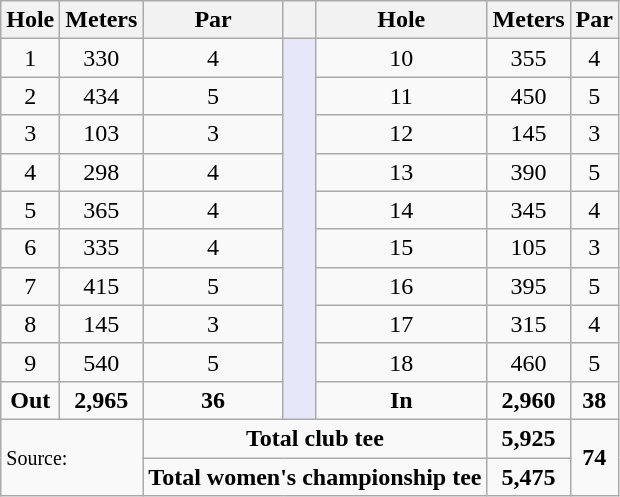<table class="wikitable" style="text-align:center; font-size:100%;">
<tr>
<th>Hole</th>
<th>Meters</th>
<th>Par</th>
<th></th>
<th>Hole</th>
<th>Meters</th>
<th>Par</th>
</tr>
<tr>
<td>1</td>
<td>330</td>
<td>4</td>
<td rowspan="10" style="background:#E6E8FA;"></td>
<td>10</td>
<td>355</td>
<td>4</td>
</tr>
<tr>
<td>2</td>
<td>434</td>
<td>5</td>
<td>11</td>
<td>450</td>
<td>5</td>
</tr>
<tr>
<td>3</td>
<td>103</td>
<td>3</td>
<td>12</td>
<td>145</td>
<td>3</td>
</tr>
<tr>
<td>4</td>
<td>298</td>
<td>4</td>
<td>13</td>
<td>390</td>
<td>5</td>
</tr>
<tr>
<td>5</td>
<td>365</td>
<td>4</td>
<td>14</td>
<td>345</td>
<td>4</td>
</tr>
<tr>
<td>6</td>
<td>335</td>
<td>4</td>
<td>15</td>
<td>105</td>
<td>3</td>
</tr>
<tr>
<td>7</td>
<td>415</td>
<td>5</td>
<td>16</td>
<td>395</td>
<td>5</td>
</tr>
<tr>
<td>8</td>
<td>145</td>
<td>3</td>
<td>17</td>
<td>315</td>
<td>4</td>
</tr>
<tr>
<td>9</td>
<td>540</td>
<td>5</td>
<td>18</td>
<td>460</td>
<td>5</td>
</tr>
<tr>
<td><strong>Out</strong></td>
<td><strong>2,965</strong></td>
<td><strong>36</strong></td>
<td><strong>In</strong></td>
<td><strong>2,960</strong></td>
<td><strong>38</strong></td>
</tr>
<tr>
<td colspan="2" rowspan="2" align="left"><small>Source:</small></td>
<td colspan="3"><strong>Total club tee</strong></td>
<td><strong>5,925</strong></td>
<td rowspan="2"><strong>74</strong></td>
</tr>
<tr>
<td colspan="3"><strong>Total women's championship tee</strong></td>
<td><strong>5,475</strong></td>
</tr>
</table>
